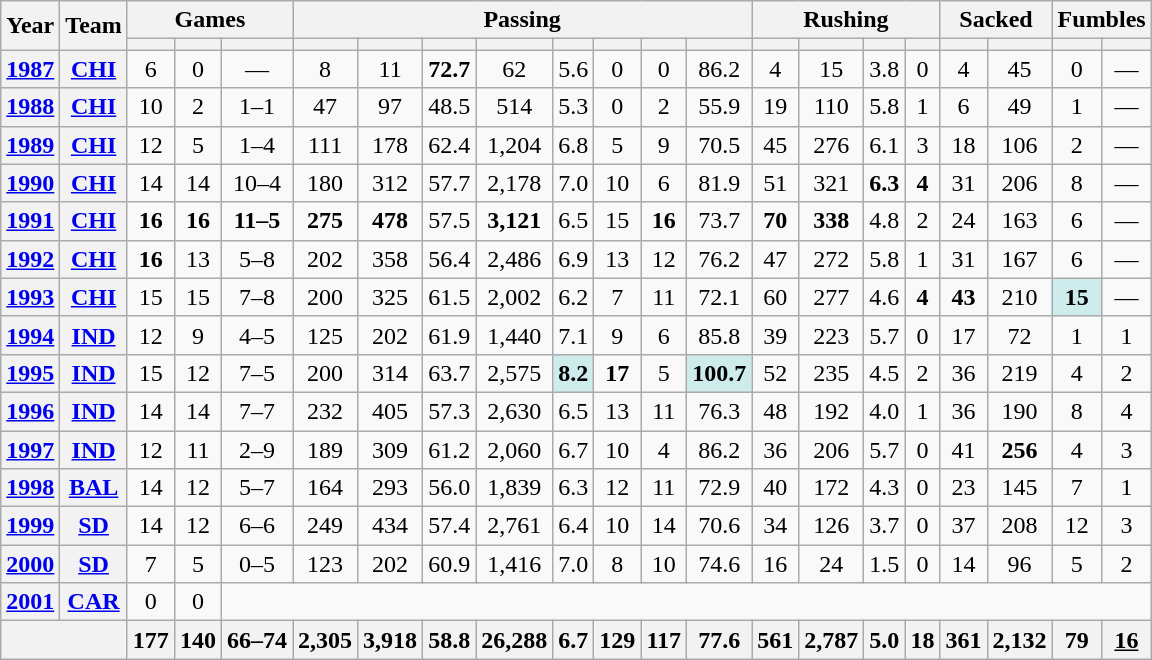<table class="wikitable" style="text-align: center;">
<tr>
<th rowspan="2">Year</th>
<th rowspan="2">Team</th>
<th colspan="3">Games</th>
<th colspan="8">Passing</th>
<th colspan="4">Rushing</th>
<th colspan="2">Sacked</th>
<th colspan="2">Fumbles</th>
</tr>
<tr>
<th></th>
<th></th>
<th></th>
<th></th>
<th></th>
<th></th>
<th></th>
<th></th>
<th></th>
<th></th>
<th></th>
<th></th>
<th></th>
<th></th>
<th></th>
<th></th>
<th></th>
<th></th>
<th></th>
</tr>
<tr>
<th><a href='#'>1987</a></th>
<th><a href='#'>CHI</a></th>
<td>6</td>
<td>0</td>
<td>—</td>
<td>8</td>
<td>11</td>
<td><strong>72.7</strong></td>
<td>62</td>
<td>5.6</td>
<td>0</td>
<td>0</td>
<td>86.2</td>
<td>4</td>
<td>15</td>
<td>3.8</td>
<td>0</td>
<td>4</td>
<td>45</td>
<td>0</td>
<td>—</td>
</tr>
<tr>
<th><a href='#'>1988</a></th>
<th><a href='#'>CHI</a></th>
<td>10</td>
<td>2</td>
<td>1–1</td>
<td>47</td>
<td>97</td>
<td>48.5</td>
<td>514</td>
<td>5.3</td>
<td>0</td>
<td>2</td>
<td>55.9</td>
<td>19</td>
<td>110</td>
<td>5.8</td>
<td>1</td>
<td>6</td>
<td>49</td>
<td>1</td>
<td>—</td>
</tr>
<tr>
<th><a href='#'>1989</a></th>
<th><a href='#'>CHI</a></th>
<td>12</td>
<td>5</td>
<td>1–4</td>
<td>111</td>
<td>178</td>
<td>62.4</td>
<td>1,204</td>
<td>6.8</td>
<td>5</td>
<td>9</td>
<td>70.5</td>
<td>45</td>
<td>276</td>
<td>6.1</td>
<td>3</td>
<td>18</td>
<td>106</td>
<td>2</td>
<td>—</td>
</tr>
<tr>
<th><a href='#'>1990</a></th>
<th><a href='#'>CHI</a></th>
<td>14</td>
<td>14</td>
<td>10–4</td>
<td>180</td>
<td>312</td>
<td>57.7</td>
<td>2,178</td>
<td>7.0</td>
<td>10</td>
<td>6</td>
<td>81.9</td>
<td>51</td>
<td>321</td>
<td><strong>6.3</strong></td>
<td><strong>4</strong></td>
<td>31</td>
<td>206</td>
<td>8</td>
<td>—</td>
</tr>
<tr>
<th><a href='#'>1991</a></th>
<th><a href='#'>CHI</a></th>
<td><strong>16</strong></td>
<td><strong>16</strong></td>
<td><strong>11–5</strong></td>
<td><strong>275</strong></td>
<td><strong>478</strong></td>
<td>57.5</td>
<td><strong>3,121</strong></td>
<td>6.5</td>
<td>15</td>
<td><strong>16</strong></td>
<td>73.7</td>
<td><strong>70</strong></td>
<td><strong>338</strong></td>
<td>4.8</td>
<td>2</td>
<td>24</td>
<td>163</td>
<td>6</td>
<td>—</td>
</tr>
<tr>
<th><a href='#'>1992</a></th>
<th><a href='#'>CHI</a></th>
<td><strong>16</strong></td>
<td>13</td>
<td>5–8</td>
<td>202</td>
<td>358</td>
<td>56.4</td>
<td>2,486</td>
<td>6.9</td>
<td>13</td>
<td>12</td>
<td>76.2</td>
<td>47</td>
<td>272</td>
<td>5.8</td>
<td>1</td>
<td>31</td>
<td>167</td>
<td>6</td>
<td>—</td>
</tr>
<tr>
<th><a href='#'>1993</a></th>
<th><a href='#'>CHI</a></th>
<td>15</td>
<td>15</td>
<td>7–8</td>
<td>200</td>
<td>325</td>
<td>61.5</td>
<td>2,002</td>
<td>6.2</td>
<td>7</td>
<td>11</td>
<td>72.1</td>
<td>60</td>
<td>277</td>
<td>4.6</td>
<td><strong>4</strong></td>
<td><strong>43</strong></td>
<td>210</td>
<td style="background:#cfecec;"><strong>15</strong></td>
<td>—</td>
</tr>
<tr>
<th><a href='#'>1994</a></th>
<th><a href='#'>IND</a></th>
<td>12</td>
<td>9</td>
<td>4–5</td>
<td>125</td>
<td>202</td>
<td>61.9</td>
<td>1,440</td>
<td>7.1</td>
<td>9</td>
<td>6</td>
<td>85.8</td>
<td>39</td>
<td>223</td>
<td>5.7</td>
<td>0</td>
<td>17</td>
<td>72</td>
<td>1</td>
<td>1</td>
</tr>
<tr>
<th><a href='#'>1995</a></th>
<th><a href='#'>IND</a></th>
<td>15</td>
<td>12</td>
<td>7–5</td>
<td>200</td>
<td>314</td>
<td>63.7</td>
<td>2,575</td>
<td style="background:#cfecec;"><strong>8.2</strong></td>
<td><strong>17</strong></td>
<td>5</td>
<td style="background:#cfecec;"><strong>100.7</strong></td>
<td>52</td>
<td>235</td>
<td>4.5</td>
<td>2</td>
<td>36</td>
<td>219</td>
<td>4</td>
<td>2</td>
</tr>
<tr>
<th><a href='#'>1996</a></th>
<th><a href='#'>IND</a></th>
<td>14</td>
<td>14</td>
<td>7–7</td>
<td>232</td>
<td>405</td>
<td>57.3</td>
<td>2,630</td>
<td>6.5</td>
<td>13</td>
<td>11</td>
<td>76.3</td>
<td>48</td>
<td>192</td>
<td>4.0</td>
<td>1</td>
<td>36</td>
<td>190</td>
<td>8</td>
<td>4</td>
</tr>
<tr>
<th><a href='#'>1997</a></th>
<th><a href='#'>IND</a></th>
<td>12</td>
<td>11</td>
<td>2–9</td>
<td>189</td>
<td>309</td>
<td>61.2</td>
<td>2,060</td>
<td>6.7</td>
<td>10</td>
<td>4</td>
<td>86.2</td>
<td>36</td>
<td>206</td>
<td>5.7</td>
<td>0</td>
<td>41</td>
<td><strong>256</strong></td>
<td>4</td>
<td>3</td>
</tr>
<tr>
<th><a href='#'>1998</a></th>
<th><a href='#'>BAL</a></th>
<td>14</td>
<td>12</td>
<td>5–7</td>
<td>164</td>
<td>293</td>
<td>56.0</td>
<td>1,839</td>
<td>6.3</td>
<td>12</td>
<td>11</td>
<td>72.9</td>
<td>40</td>
<td>172</td>
<td>4.3</td>
<td>0</td>
<td>23</td>
<td>145</td>
<td>7</td>
<td>1</td>
</tr>
<tr>
<th><a href='#'>1999</a></th>
<th><a href='#'>SD</a></th>
<td>14</td>
<td>12</td>
<td>6–6</td>
<td>249</td>
<td>434</td>
<td>57.4</td>
<td>2,761</td>
<td>6.4</td>
<td>10</td>
<td>14</td>
<td>70.6</td>
<td>34</td>
<td>126</td>
<td>3.7</td>
<td>0</td>
<td>37</td>
<td>208</td>
<td>12</td>
<td>3</td>
</tr>
<tr>
<th><a href='#'>2000</a></th>
<th><a href='#'>SD</a></th>
<td>7</td>
<td>5</td>
<td>0–5</td>
<td>123</td>
<td>202</td>
<td>60.9</td>
<td>1,416</td>
<td>7.0</td>
<td>8</td>
<td>10</td>
<td>74.6</td>
<td>16</td>
<td>24</td>
<td>1.5</td>
<td>0</td>
<td>14</td>
<td>96</td>
<td>5</td>
<td>2</td>
</tr>
<tr>
<th><a href='#'>2001</a></th>
<th><a href='#'>CAR</a></th>
<td>0</td>
<td>0</td>
<td colspan="17"></td>
</tr>
<tr>
<th colspan="2"></th>
<th>177</th>
<th>140</th>
<th>66–74</th>
<th>2,305</th>
<th>3,918</th>
<th>58.8</th>
<th>26,288</th>
<th>6.7</th>
<th>129</th>
<th>117</th>
<th>77.6</th>
<th>561</th>
<th>2,787</th>
<th>5.0</th>
<th>18</th>
<th>361</th>
<th>2,132</th>
<th>79</th>
<th><u>16</u></th>
</tr>
</table>
